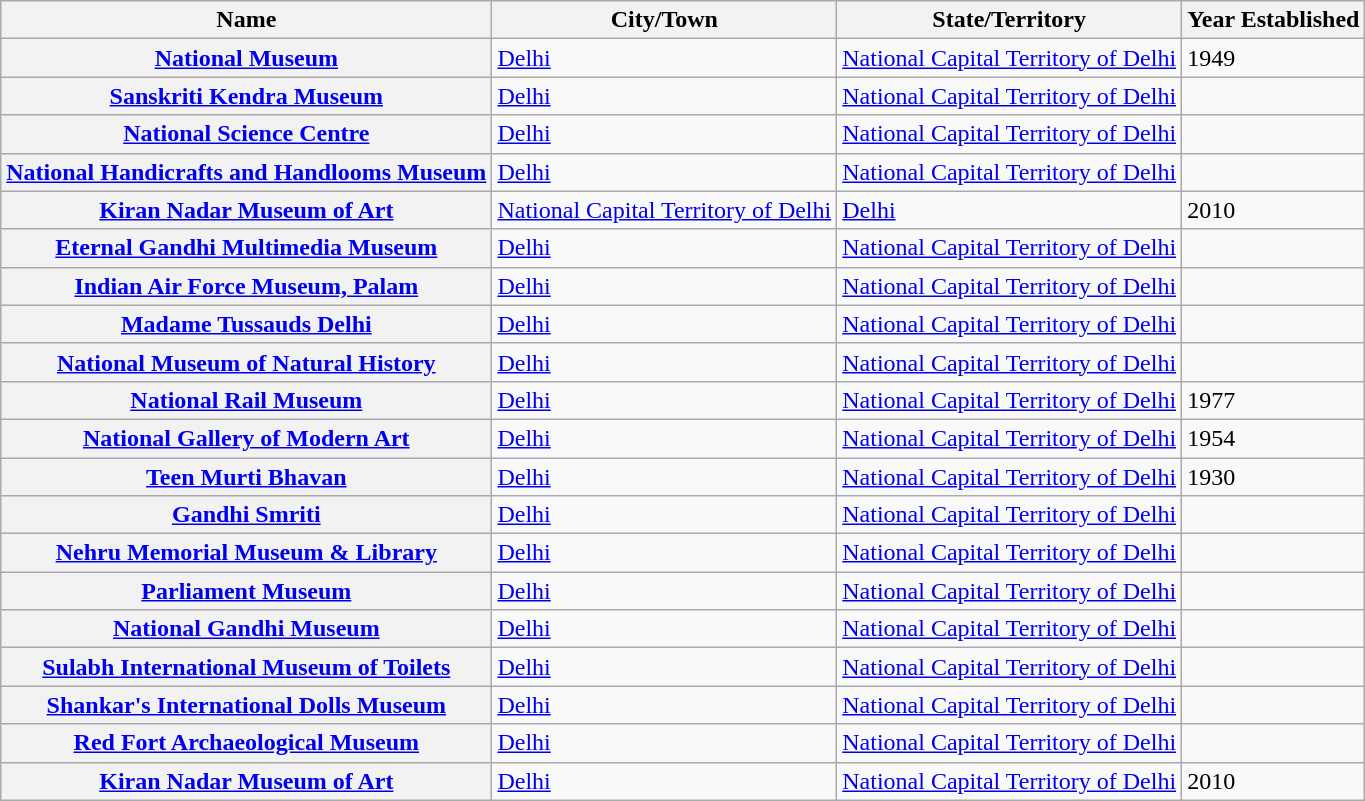<table class="wikitable sortable">
<tr>
<th scope=col>Name</th>
<th scope=col>City/Town</th>
<th scope=col>State/Territory</th>
<th scope=col>Year Established</th>
</tr>
<tr>
<th scope=row><a href='#'>National Museum</a></th>
<td><a href='#'>Delhi</a></td>
<td><a href='#'>National Capital Territory of Delhi</a></td>
<td>1949</td>
</tr>
<tr>
<th scope=row><a href='#'>Sanskriti Kendra Museum</a></th>
<td><a href='#'>Delhi</a></td>
<td><a href='#'>National Capital Territory of Delhi</a></td>
<td></td>
</tr>
<tr>
<th scope=row><a href='#'>National Science Centre</a></th>
<td><a href='#'>Delhi</a></td>
<td><a href='#'>National Capital Territory of Delhi</a></td>
<td></td>
</tr>
<tr>
<th scope=row><a href='#'>National Handicrafts and Handlooms Museum</a></th>
<td><a href='#'>Delhi</a></td>
<td><a href='#'>National Capital Territory of Delhi</a></td>
<td></td>
</tr>
<tr>
<th scope=row><a href='#'>Kiran Nadar Museum of Art</a></th>
<td><a href='#'>National Capital Territory of Delhi</a></td>
<td><a href='#'>Delhi</a></td>
<td>2010</td>
</tr>
<tr>
<th scope=row><a href='#'>Eternal Gandhi Multimedia Museum</a></th>
<td><a href='#'>Delhi</a></td>
<td><a href='#'>National Capital Territory of Delhi</a></td>
<td></td>
</tr>
<tr>
<th scope=row><a href='#'>Indian Air Force Museum, Palam</a></th>
<td><a href='#'>Delhi</a></td>
<td><a href='#'>National Capital Territory of Delhi</a></td>
<td></td>
</tr>
<tr>
<th scope=row><a href='#'>Madame Tussauds Delhi</a></th>
<td><a href='#'>Delhi</a></td>
<td><a href='#'>National Capital Territory of Delhi</a></td>
<td></td>
</tr>
<tr>
<th scope=row><a href='#'>National Museum of Natural History</a></th>
<td><a href='#'>Delhi</a></td>
<td><a href='#'>National Capital Territory of Delhi</a></td>
<td></td>
</tr>
<tr>
<th scope=row><a href='#'>National Rail Museum</a></th>
<td><a href='#'>Delhi</a></td>
<td><a href='#'>National Capital Territory of Delhi</a></td>
<td>1977</td>
</tr>
<tr>
<th scope=row><a href='#'>National Gallery of Modern Art</a></th>
<td><a href='#'>Delhi</a></td>
<td><a href='#'>National Capital Territory of Delhi</a></td>
<td>1954</td>
</tr>
<tr>
<th scope=row><a href='#'>Teen Murti Bhavan</a></th>
<td><a href='#'>Delhi</a></td>
<td><a href='#'>National Capital Territory of Delhi</a></td>
<td>1930</td>
</tr>
<tr>
<th scope=row><a href='#'>Gandhi Smriti</a></th>
<td><a href='#'>Delhi</a></td>
<td><a href='#'>National Capital Territory of Delhi</a></td>
<td></td>
</tr>
<tr>
<th scope=row><a href='#'>Nehru Memorial Museum & Library</a></th>
<td><a href='#'>Delhi</a></td>
<td><a href='#'>National Capital Territory of Delhi</a></td>
<td></td>
</tr>
<tr>
<th scope=row><a href='#'>Parliament Museum</a></th>
<td><a href='#'>Delhi</a></td>
<td><a href='#'>National Capital Territory of Delhi</a></td>
<td></td>
</tr>
<tr>
<th scope=row><a href='#'>National Gandhi Museum</a></th>
<td><a href='#'>Delhi</a></td>
<td><a href='#'>National Capital Territory of Delhi</a></td>
<td></td>
</tr>
<tr>
<th scope=row><a href='#'>Sulabh International Museum of Toilets</a></th>
<td><a href='#'>Delhi</a></td>
<td><a href='#'>National Capital Territory of Delhi</a></td>
<td></td>
</tr>
<tr>
<th scope=row><a href='#'>Shankar's International Dolls Museum</a></th>
<td><a href='#'>Delhi</a></td>
<td><a href='#'>National Capital Territory of Delhi</a></td>
<td></td>
</tr>
<tr>
<th scope=row><a href='#'>Red Fort Archaeological Museum</a></th>
<td><a href='#'>Delhi</a></td>
<td><a href='#'>National Capital Territory of Delhi</a></td>
<td></td>
</tr>
<tr>
<th scope=row><a href='#'>Kiran Nadar Museum of Art</a></th>
<td><a href='#'>Delhi</a></td>
<td><a href='#'>National Capital Territory of Delhi</a></td>
<td>2010</td>
</tr>
</table>
